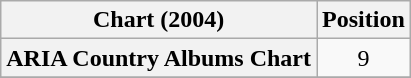<table class="wikitable sortable plainrowheaders" style="text-align:center">
<tr>
<th scope="col">Chart (2004)</th>
<th scope="col">Position</th>
</tr>
<tr>
<th scope="row">ARIA Country Albums Chart</th>
<td>9</td>
</tr>
<tr>
</tr>
</table>
